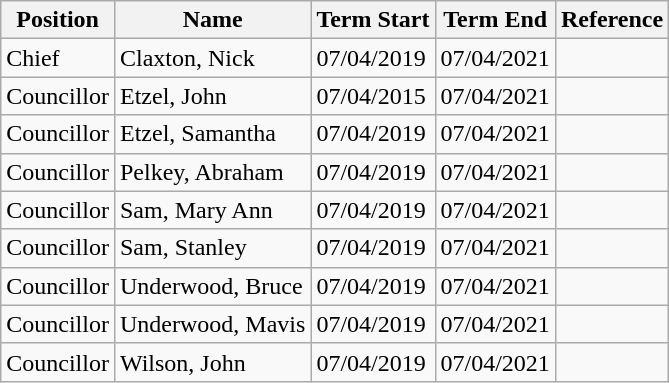<table class="wikitable">
<tr>
<th>Position</th>
<th>Name</th>
<th>Term Start</th>
<th>Term End</th>
<th>Reference</th>
</tr>
<tr>
<td>Chief</td>
<td>Claxton, Nick</td>
<td>07/04/2019</td>
<td>07/04/2021</td>
<td></td>
</tr>
<tr>
<td>Councillor</td>
<td>Etzel, John</td>
<td>07/04/2015</td>
<td>07/04/2021</td>
<td></td>
</tr>
<tr>
<td>Councillor</td>
<td>Etzel, Samantha</td>
<td>07/04/2019</td>
<td>07/04/2021</td>
<td></td>
</tr>
<tr>
<td>Councillor</td>
<td>Pelkey, Abraham</td>
<td>07/04/2019</td>
<td>07/04/2021</td>
<td></td>
</tr>
<tr>
<td>Councillor</td>
<td>Sam, Mary Ann</td>
<td>07/04/2019</td>
<td>07/04/2021</td>
<td></td>
</tr>
<tr>
<td>Councillor</td>
<td>Sam, Stanley</td>
<td>07/04/2019</td>
<td>07/04/2021</td>
<td></td>
</tr>
<tr>
<td>Councillor</td>
<td>Underwood, Bruce</td>
<td>07/04/2019</td>
<td>07/04/2021</td>
<td></td>
</tr>
<tr>
<td>Councillor</td>
<td>Underwood, Mavis</td>
<td>07/04/2019</td>
<td>07/04/2021</td>
<td></td>
</tr>
<tr>
<td>Councillor</td>
<td>Wilson, John</td>
<td>07/04/2019</td>
<td>07/04/2021</td>
<td></td>
</tr>
</table>
